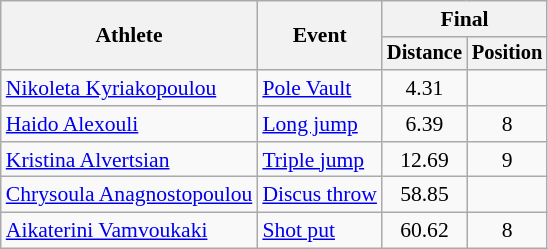<table class=wikitable style="font-size:90%">
<tr>
<th rowspan="2">Athlete</th>
<th rowspan="2">Event</th>
<th colspan="2">Final</th>
</tr>
<tr style="font-size:95%">
<th>Distance</th>
<th>Position</th>
</tr>
<tr align=center>
<td align=left><a href='#'>Nikoleta Kyriakopoulou</a></td>
<td align=left><a href='#'>Pole Vault</a></td>
<td>4.31</td>
<td></td>
</tr>
<tr align=center>
<td align=left><a href='#'>Haido Alexouli</a></td>
<td align=left><a href='#'>Long jump</a></td>
<td>6.39</td>
<td>8</td>
</tr>
<tr align=center>
<td align=left><a href='#'>Kristina Alvertsian</a></td>
<td align=left><a href='#'>Triple jump</a></td>
<td>12.69</td>
<td>9</td>
</tr>
<tr align=center>
<td align=left><a href='#'>Chrysoula Anagnostopoulou</a></td>
<td align=left><a href='#'>Discus throw</a></td>
<td>58.85</td>
<td></td>
</tr>
<tr align=center>
<td align=left><a href='#'>Aikaterini Vamvoukaki</a></td>
<td align=left rowspan=2><a href='#'>Shot put</a></td>
<td>60.62</td>
<td>8</td>
</tr>
</table>
